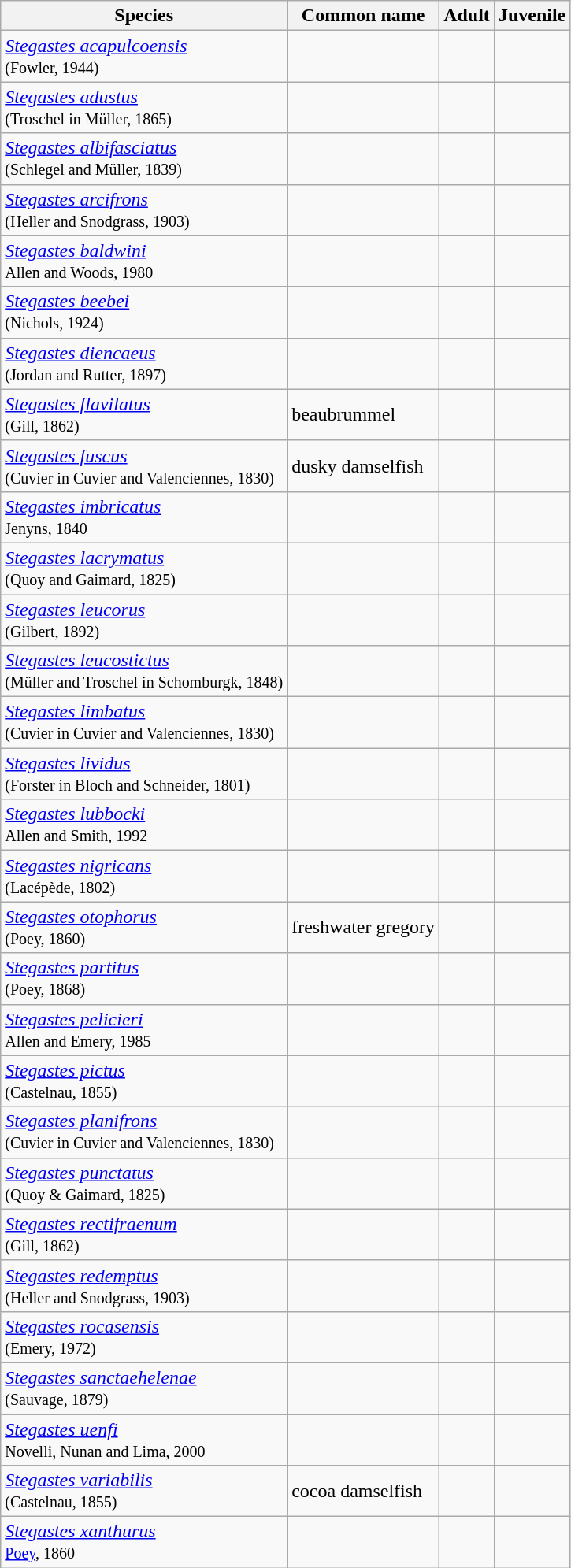<table class="wikitable">
<tr>
<th>Species</th>
<th>Common name</th>
<th>Adult</th>
<th>Juvenile</th>
</tr>
<tr>
<td><em><a href='#'>Stegastes acapulcoensis</a></em><br><small>(Fowler, 1944)</small></td>
<td></td>
<td></td>
<td></td>
</tr>
<tr>
<td><em><a href='#'>Stegastes adustus</a></em><br><small>(Troschel in Müller, 1865)</small></td>
<td></td>
<td></td>
<td></td>
</tr>
<tr>
<td><em><a href='#'>Stegastes albifasciatus</a></em><br><small>(Schlegel and Müller, 1839)</small></td>
<td></td>
<td></td>
<td></td>
</tr>
<tr>
<td><em><a href='#'>Stegastes arcifrons</a></em><br><small>(Heller and Snodgrass, 1903)</small></td>
<td></td>
<td></td>
<td></td>
</tr>
<tr>
<td><em><a href='#'>Stegastes baldwini</a></em><br><small>Allen and Woods, 1980</small></td>
<td></td>
<td></td>
<td></td>
</tr>
<tr>
<td><em><a href='#'>Stegastes beebei</a></em><br><small>(Nichols, 1924)</small></td>
<td></td>
<td></td>
<td></td>
</tr>
<tr>
<td><em><a href='#'>Stegastes diencaeus</a></em><br><small>(Jordan and Rutter, 1897)</small></td>
<td></td>
<td></td>
<td></td>
</tr>
<tr>
<td><em><a href='#'>Stegastes flavilatus</a></em><br><small>(Gill, 1862)</small></td>
<td>beaubrummel</td>
<td></td>
<td></td>
</tr>
<tr>
<td><em><a href='#'>Stegastes fuscus</a></em><br><small>(Cuvier in Cuvier and Valenciennes, 1830)</small></td>
<td>dusky damselfish</td>
<td></td>
<td></td>
</tr>
<tr>
<td><em><a href='#'>Stegastes imbricatus</a></em><br><small>Jenyns, 1840</small></td>
<td></td>
<td></td>
<td></td>
</tr>
<tr>
<td><em><a href='#'>Stegastes lacrymatus</a></em><br><small>(Quoy and Gaimard, 1825)</small></td>
<td></td>
<td></td>
<td></td>
</tr>
<tr>
<td><em><a href='#'>Stegastes leucorus</a></em><br><small>(Gilbert, 1892)</small></td>
<td></td>
<td></td>
<td></td>
</tr>
<tr>
<td><em><a href='#'>Stegastes leucostictus</a></em><br><small>(Müller and Troschel in Schomburgk, 1848)</small></td>
<td></td>
<td></td>
<td></td>
</tr>
<tr>
<td><em><a href='#'>Stegastes limbatus</a></em><br><small>(Cuvier in Cuvier and Valenciennes, 1830)</small></td>
<td></td>
<td></td>
<td></td>
</tr>
<tr>
<td><em><a href='#'>Stegastes lividus</a></em><br><small>(Forster in Bloch and Schneider, 1801)</small></td>
<td></td>
<td></td>
<td></td>
</tr>
<tr>
<td><em><a href='#'>Stegastes lubbocki</a></em><br><small>Allen and Smith, 1992</small></td>
<td></td>
<td></td>
<td></td>
</tr>
<tr>
<td><em><a href='#'>Stegastes nigricans</a></em><br><small>(Lacépède, 1802</small><small>)</small></td>
<td></td>
<td></td>
<td></td>
</tr>
<tr>
<td><em><a href='#'>Stegastes otophorus</a></em><br><small>(Poey, 1860)</small></td>
<td>freshwater gregory</td>
<td></td>
<td></td>
</tr>
<tr>
<td><em><a href='#'>Stegastes partitus</a></em><br><small>(Poey, 1868)</small></td>
<td></td>
<td></td>
<td></td>
</tr>
<tr>
<td><em><a href='#'>Stegastes pelicieri</a></em><br><small>Allen and Emery, 1985</small></td>
<td></td>
<td></td>
<td></td>
</tr>
<tr>
<td><em><a href='#'>Stegastes pictus</a></em><br><small>(Castelnau, 1855)</small></td>
<td></td>
<td></td>
<td></td>
</tr>
<tr>
<td><em><a href='#'>Stegastes planifrons</a></em><br><small>(Cuvier in Cuvier and Valenciennes, 1830)</small></td>
<td></td>
<td></td>
<td></td>
</tr>
<tr>
<td><em><a href='#'>Stegastes punctatus</a></em><br><small>(Quoy & Gaimard, 1825)</small></td>
<td></td>
<td></td>
<td></td>
</tr>
<tr>
<td><em><a href='#'>Stegastes rectifraenum</a></em><br><small>(Gill, 1862)</small></td>
<td></td>
<td></td>
<td></td>
</tr>
<tr>
<td><em><a href='#'>Stegastes redemptus</a></em><br><small>(Heller and Snodgrass, 1903)</small></td>
<td></td>
<td></td>
<td></td>
</tr>
<tr>
<td><em><a href='#'>Stegastes rocasensis</a></em><br><small>(Emery, 1972)</small></td>
<td></td>
<td></td>
<td></td>
</tr>
<tr>
<td><em><a href='#'>Stegastes sanctaehelenae</a></em><br><small>(Sauvage, 1879)</small></td>
<td></td>
<td></td>
<td></td>
</tr>
<tr>
<td><em><a href='#'>Stegastes uenfi</a></em><br><small>Novelli, Nunan and Lima, 2000</small></td>
<td></td>
<td></td>
<td></td>
</tr>
<tr>
<td><em><a href='#'>Stegastes variabilis</a></em><br><small>(Castelnau, 1855)</small></td>
<td>cocoa damselfish</td>
<td></td>
<td></td>
</tr>
<tr>
<td><em><a href='#'>Stegastes xanthurus</a></em><br><small><a href='#'>Poey</a>, 1860</small></td>
<td></td>
<td></td>
<td></td>
</tr>
</table>
